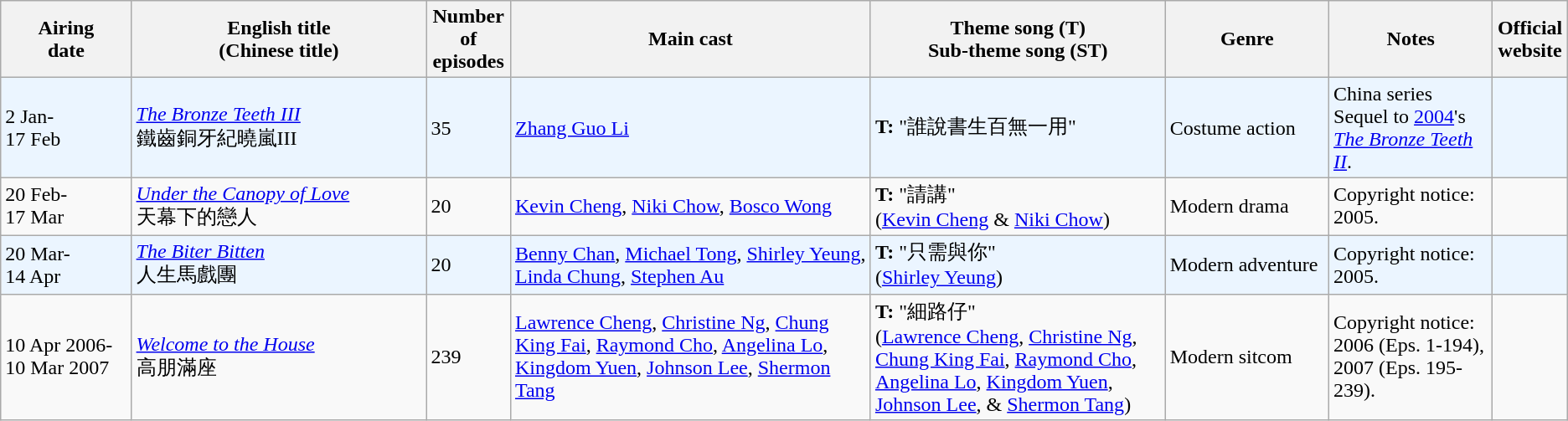<table class="wikitable">
<tr>
<th align=center width=8% bgcolor="silver">Airing<br>date</th>
<th align=center width=18% bgcolor="silver">English title <br> (Chinese title)</th>
<th align=center width=5% bgcolor="silver">Number of episodes</th>
<th align=center width=22% bgcolor="silver">Main cast</th>
<th align=center width=18% bgcolor="silver">Theme song (T) <br>Sub-theme song (ST)</th>
<th align=center width=10% bgcolor="silver">Genre</th>
<th align=center width=10% bgcolor="silver">Notes</th>
<th align=center width=1% bgcolor="silver">Official website</th>
</tr>
<tr ---- bgcolor="#ebf5ff">
<td>2 Jan-<br>17 Feb</td>
<td><em><a href='#'>The Bronze Teeth III</a></em> <br> 鐵齒銅牙紀曉嵐III</td>
<td>35</td>
<td><a href='#'>Zhang Guo Li</a></td>
<td><strong>T:</strong> "誰說書生百無一用"</td>
<td>Costume action</td>
<td>China series <br> Sequel to <a href='#'>2004</a>'s <em><a href='#'>The Bronze Teeth II</a></em>.</td>
<td></td>
</tr>
<tr>
<td>20 Feb-<br>17 Mar</td>
<td><em><a href='#'>Under the Canopy of Love</a></em> <br> 天幕下的戀人</td>
<td>20</td>
<td><a href='#'>Kevin Cheng</a>, <a href='#'>Niki Chow</a>, <a href='#'>Bosco Wong</a></td>
<td><strong>T:</strong> "請講" <br>(<a href='#'>Kevin Cheng</a> & <a href='#'>Niki Chow</a>)</td>
<td>Modern drama</td>
<td>Copyright notice: 2005.</td>
<td></td>
</tr>
<tr ---- bgcolor="#ebf5ff">
<td>20 Mar-<br>14 Apr</td>
<td><em><a href='#'>The Biter Bitten</a></em> <br> 人生馬戲團</td>
<td>20</td>
<td><a href='#'>Benny Chan</a>, <a href='#'>Michael Tong</a>, <a href='#'>Shirley Yeung</a>, <a href='#'>Linda Chung</a>, <a href='#'>Stephen Au</a></td>
<td><strong>T:</strong> "只需與你" <br>(<a href='#'>Shirley Yeung</a>)</td>
<td>Modern adventure</td>
<td>Copyright notice: 2005.</td>
<td></td>
</tr>
<tr>
<td>10 Apr 2006-<br>10 Mar 2007</td>
<td><em><a href='#'>Welcome to the House</a></em> <br> 高朋滿座</td>
<td>239</td>
<td><a href='#'>Lawrence Cheng</a>, <a href='#'>Christine Ng</a>, <a href='#'>Chung King Fai</a>, <a href='#'>Raymond Cho</a>, <a href='#'>Angelina Lo</a>, <a href='#'>Kingdom Yuen</a>, <a href='#'>Johnson Lee</a>, <a href='#'>Shermon Tang</a></td>
<td><strong>T:</strong> "細路仔" <br>(<a href='#'>Lawrence Cheng</a>, <a href='#'>Christine Ng</a>, <a href='#'>Chung King Fai</a>, <a href='#'>Raymond Cho</a>, <a href='#'>Angelina Lo</a>, <a href='#'>Kingdom Yuen</a>, <a href='#'>Johnson Lee</a>, & <a href='#'>Shermon Tang</a>)</td>
<td>Modern sitcom</td>
<td>Copyright notice: 2006 (Eps. 1-194), 2007 (Eps. 195-239).</td>
<td></td>
</tr>
</table>
